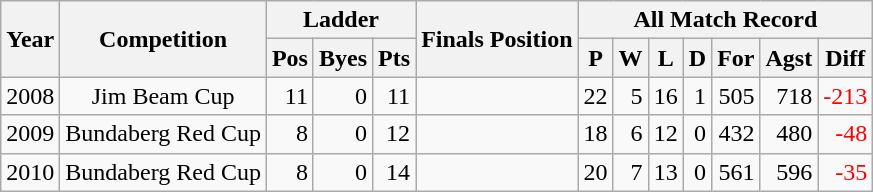<table class="wikitable" width="auto" style="text-align: right">
<tr>
<th rowspan=2>Year</th>
<th rowspan=2>Competition</th>
<th colspan=3>Ladder</th>
<th rowspan=2>Finals Position</th>
<th colspan=7>All Match Record</th>
</tr>
<tr>
<th>Pos</th>
<th>Byes</th>
<th>Pts</th>
<th>P</th>
<th>W</th>
<th>L</th>
<th>D</th>
<th>For</th>
<th>Agst</th>
<th>Diff</th>
</tr>
<tr>
<td>2008</td>
<td align=center>Jim Beam Cup</td>
<td>11</td>
<td>0</td>
<td>11</td>
<td align=left></td>
<td>22</td>
<td>5</td>
<td>16</td>
<td>1</td>
<td>505</td>
<td>718</td>
<td style="color:red;">-213</td>
</tr>
<tr>
<td>2009</td>
<td align=center>Bundaberg Red Cup</td>
<td>8</td>
<td>0</td>
<td>12</td>
<td align=left></td>
<td>18</td>
<td>6</td>
<td>12</td>
<td>0</td>
<td>432</td>
<td>480</td>
<td style="color:red;">-48</td>
</tr>
<tr>
<td>2010</td>
<td align=center>Bundaberg Red Cup</td>
<td>8</td>
<td>0</td>
<td>14</td>
<td align=left></td>
<td>20</td>
<td>7</td>
<td>13</td>
<td>0</td>
<td>561</td>
<td>596</td>
<td style="color:red;">-35</td>
</tr>
</table>
